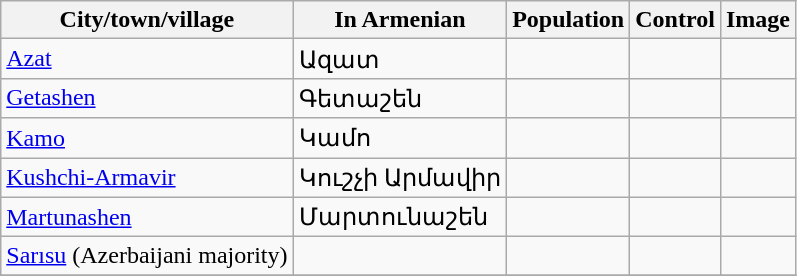<table class="wikitable sortable mw-collapsible">
<tr>
<th>City/town/village</th>
<th>In Armenian</th>
<th>Population</th>
<th>Control</th>
<th>Image</th>
</tr>
<tr>
<td><a href='#'>Azat</a></td>
<td>Ազատ</td>
<td></td>
<td></td>
<td></td>
</tr>
<tr>
<td><a href='#'>Getashen</a></td>
<td>Գետաշեն</td>
<td></td>
<td></td>
<td></td>
</tr>
<tr>
<td><a href='#'>Kamo</a></td>
<td>Կամո</td>
<td></td>
<td></td>
<td></td>
</tr>
<tr>
<td><a href='#'>Kushchi-Armavir</a></td>
<td>Կուշչի Արմավիր</td>
<td></td>
<td></td>
<td></td>
</tr>
<tr>
<td><a href='#'>Martunashen</a></td>
<td>Մարտունաշեն</td>
<td></td>
<td></td>
<td></td>
</tr>
<tr>
<td><a href='#'>Sarısu</a> (Azerbaijani majority)</td>
<td></td>
<td></td>
<td></td>
<td></td>
</tr>
<tr>
</tr>
</table>
